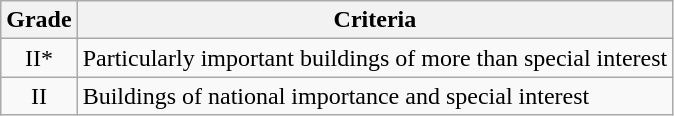<table class="wikitable">
<tr>
<th>Grade</th>
<th>Criteria</th>
</tr>
<tr>
<td align="center" >II*</td>
<td>Particularly important buildings of more than special interest</td>
</tr>
<tr>
<td align="center" >II</td>
<td>Buildings of national importance and special interest</td>
</tr>
</table>
